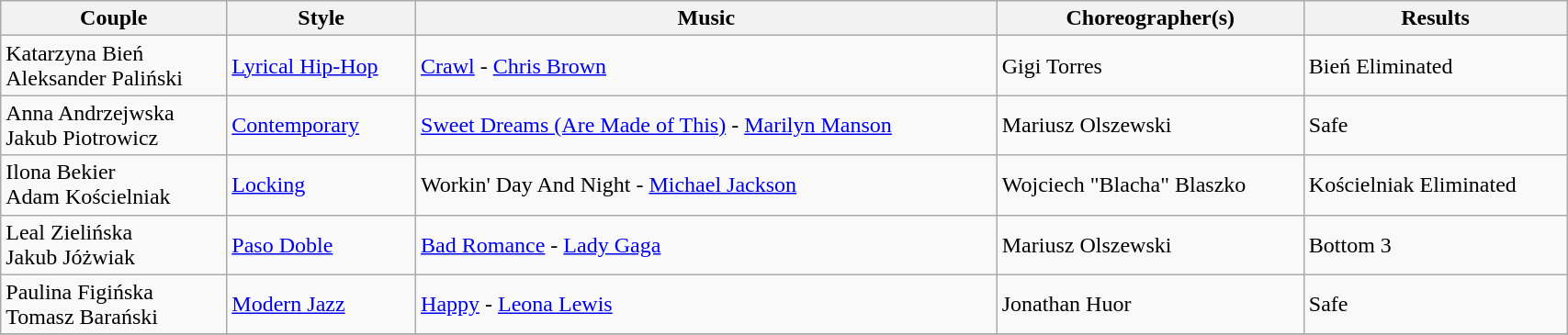<table class="wikitable" width="90%">
<tr>
<th>Couple</th>
<th>Style</th>
<th>Music</th>
<th>Choreographer(s)</th>
<th>Results</th>
</tr>
<tr>
<td>Katarzyna Bień<br>Aleksander Paliński</td>
<td><a href='#'>Lyrical Hip-Hop</a></td>
<td><a href='#'>Crawl</a> - <a href='#'>Chris Brown</a></td>
<td>Gigi Torres</td>
<td>Bień Eliminated</td>
</tr>
<tr>
<td>Anna Andrzejwska<br>Jakub Piotrowicz</td>
<td><a href='#'>Contemporary</a></td>
<td><a href='#'>Sweet Dreams (Are Made of This)</a> - <a href='#'>Marilyn Manson</a></td>
<td>Mariusz Olszewski</td>
<td>Safe</td>
</tr>
<tr>
<td>Ilona Bekier<br>Adam Kościelniak</td>
<td><a href='#'>Locking</a></td>
<td>Workin' Day And Night - <a href='#'>Michael Jackson</a></td>
<td>Wojciech "Blacha" Blaszko</td>
<td>Kościelniak Eliminated</td>
</tr>
<tr>
<td>Leal Zielińska<br>Jakub Jóżwiak</td>
<td><a href='#'>Paso Doble</a></td>
<td><a href='#'>Bad Romance</a> - <a href='#'>Lady Gaga</a></td>
<td>Mariusz Olszewski</td>
<td>Bottom 3</td>
</tr>
<tr>
<td>Paulina Figińska<br>Tomasz Barański</td>
<td><a href='#'>Modern Jazz</a></td>
<td><a href='#'>Happy</a> - <a href='#'>Leona Lewis</a></td>
<td>Jonathan Huor</td>
<td>Safe</td>
</tr>
<tr>
</tr>
</table>
